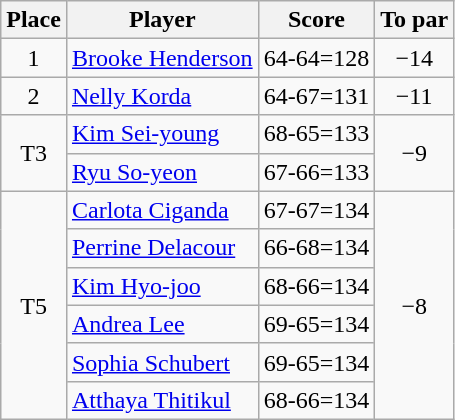<table class="wikitable">
<tr>
<th>Place</th>
<th>Player</th>
<th>Score</th>
<th>To par</th>
</tr>
<tr>
<td align=center>1</td>
<td> <a href='#'>Brooke Henderson</a></td>
<td>64-64=128</td>
<td align=center>−14</td>
</tr>
<tr>
<td align=center>2</td>
<td> <a href='#'>Nelly Korda</a></td>
<td>64-67=131</td>
<td align=center>−11</td>
</tr>
<tr>
<td align=center rowspan=2>T3</td>
<td> <a href='#'>Kim Sei-young</a></td>
<td>68-65=133</td>
<td align=center rowspan=2>−9</td>
</tr>
<tr>
<td> <a href='#'>Ryu So-yeon</a></td>
<td>67-66=133</td>
</tr>
<tr>
<td align=center rowspan=6>T5</td>
<td> <a href='#'>Carlota Ciganda</a></td>
<td>67-67=134</td>
<td align=center rowspan=6>−8</td>
</tr>
<tr>
<td> <a href='#'>Perrine Delacour</a></td>
<td>66-68=134</td>
</tr>
<tr>
<td> <a href='#'>Kim Hyo-joo</a></td>
<td>68-66=134</td>
</tr>
<tr>
<td> <a href='#'>Andrea Lee</a></td>
<td>69-65=134</td>
</tr>
<tr>
<td> <a href='#'>Sophia Schubert</a></td>
<td>69-65=134</td>
</tr>
<tr>
<td> <a href='#'>Atthaya Thitikul</a></td>
<td>68-66=134</td>
</tr>
</table>
